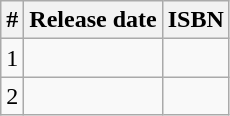<table class="wikitable">
<tr>
<th>#</th>
<th>Release date</th>
<th>ISBN</th>
</tr>
<tr>
<td>1</td>
<td></td>
<td></td>
</tr>
<tr>
<td>2</td>
<td></td>
<td></td>
</tr>
</table>
